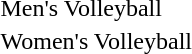<table>
<tr>
<td>Men's Volleyball</td>
<td></td>
<td></td>
<td></td>
</tr>
<tr>
<td>Women's Volleyball</td>
<td></td>
<td></td>
<td></td>
</tr>
</table>
